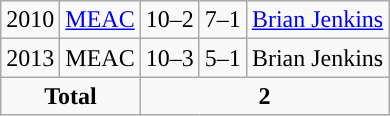<table class="wikitable" style="text-align:center">
<tr align="center">
<td>2010</td>
<td><a href='#'>MEAC</a></td>
<td>10–2</td>
<td>7–1</td>
<td><a href='#'>Brian Jenkins</a></td>
</tr>
<tr align="center">
<td>2013</td>
<td>MEAC</td>
<td>10–3</td>
<td>5–1</td>
<td>Brian Jenkins</td>
</tr>
<tr align="center">
<td colspan=2><strong>Total</strong></td>
<td colspan=3><strong>2</strong></td>
</tr>
</table>
